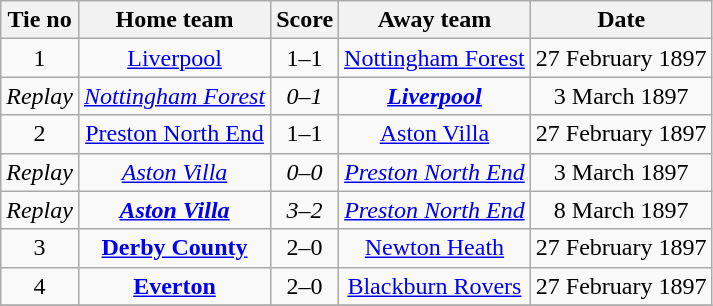<table class="wikitable" style="text-align: center">
<tr>
<th>Tie no</th>
<th>Home team</th>
<th>Score</th>
<th>Away team</th>
<th>Date</th>
</tr>
<tr>
<td>1</td>
<td><a href='#'>Liverpool</a></td>
<td>1–1</td>
<td><a href='#'>Nottingham Forest</a></td>
<td>27 February 1897</td>
</tr>
<tr>
<td><em>Replay</em></td>
<td><em><a href='#'>Nottingham Forest</a></em></td>
<td><em>0–1</em></td>
<td><strong><em><a href='#'>Liverpool</a></em></strong></td>
<td>3 March 1897</td>
</tr>
<tr>
<td>2</td>
<td><a href='#'>Preston North End</a></td>
<td>1–1</td>
<td><a href='#'>Aston Villa</a></td>
<td>27 February 1897</td>
</tr>
<tr>
<td><em>Replay</em></td>
<td><em><a href='#'>Aston Villa</a></em></td>
<td><em>0–0</em></td>
<td><em><a href='#'>Preston North End</a></em></td>
<td>3 March 1897</td>
</tr>
<tr>
<td><em>Replay</em></td>
<td><strong><em><a href='#'>Aston Villa</a></em></strong></td>
<td><em>3–2</em></td>
<td><em><a href='#'>Preston North End</a></em></td>
<td>8 March 1897</td>
</tr>
<tr>
<td>3</td>
<td><strong><a href='#'>Derby County</a></strong></td>
<td>2–0</td>
<td><a href='#'>Newton Heath</a></td>
<td>27 February 1897</td>
</tr>
<tr>
<td>4</td>
<td><strong><a href='#'>Everton</a></strong></td>
<td>2–0</td>
<td><a href='#'>Blackburn Rovers</a></td>
<td>27 February 1897</td>
</tr>
<tr>
</tr>
</table>
